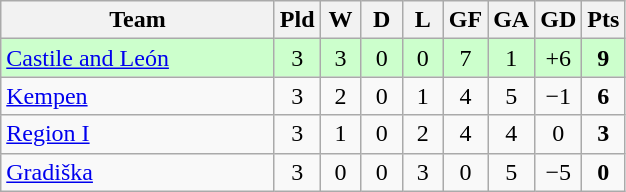<table class="wikitable" style="text-align:center;">
<tr>
<th width=175>Team</th>
<th width=20 abbr="Played">Pld</th>
<th width=20 abbr="Won">W</th>
<th width=20 abbr="Drawn">D</th>
<th width=20 abbr="Lost">L</th>
<th width=20 abbr="Goals for">GF</th>
<th width=20 abbr="Goals against">GA</th>
<th width=20 abbr="Goal difference">GD</th>
<th width=20 abbr="Points">Pts</th>
</tr>
<tr bgcolor=#ccffcc>
<td align=left> <a href='#'>Castile and León</a></td>
<td>3</td>
<td>3</td>
<td>0</td>
<td>0</td>
<td>7</td>
<td>1</td>
<td>+6</td>
<td><strong>9</strong></td>
</tr>
<tr>
<td align=left> <a href='#'>Kempen</a></td>
<td>3</td>
<td>2</td>
<td>0</td>
<td>1</td>
<td>4</td>
<td>5</td>
<td>−1</td>
<td><strong>6</strong></td>
</tr>
<tr>
<td align=left> <a href='#'>Region I</a></td>
<td>3</td>
<td>1</td>
<td>0</td>
<td>2</td>
<td>4</td>
<td>4</td>
<td>0</td>
<td><strong>3</strong></td>
</tr>
<tr>
<td align=left> <a href='#'>Gradiška</a></td>
<td>3</td>
<td>0</td>
<td>0</td>
<td>3</td>
<td>0</td>
<td>5</td>
<td>−5</td>
<td><strong>0</strong></td>
</tr>
</table>
